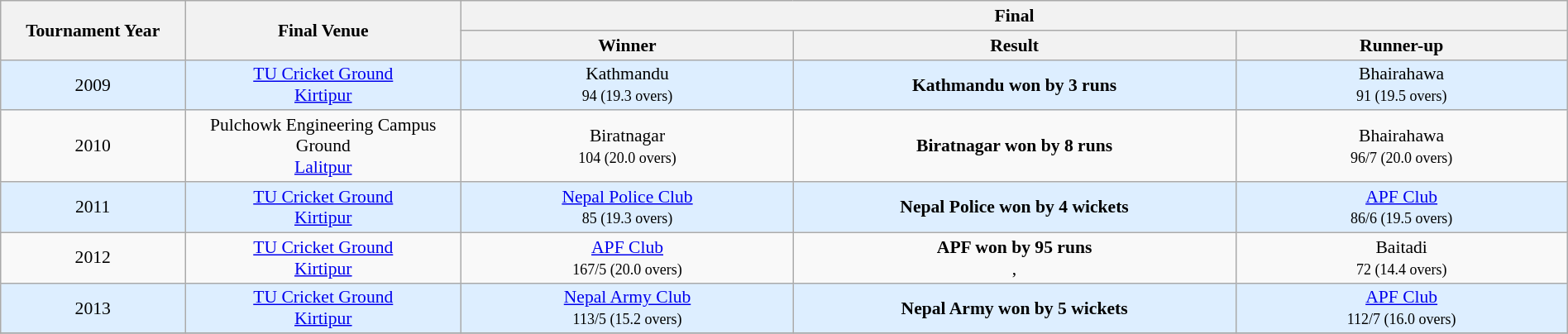<table class="wikitable" style="font-size:90%; width: 100%; text-align: center;">
<tr>
<th rowspan=2 width=10%>Tournament Year</th>
<th rowspan=2 width=15%>Final Venue</th>
<th colspan=3>Final</th>
</tr>
<tr>
<th width=18%>Winner</th>
<th width=24%>Result</th>
<th width=18%>Runner-up</th>
</tr>
<tr style="background:#ddeeff">
<td>2009</td>
<td><a href='#'>TU Cricket Ground</a><br><a href='#'>Kirtipur</a></td>
<td>Kathmandu<br><small>94 (19.3 overs)</small></td>
<td><strong>Kathmandu won by 3 runs</strong><br></td>
<td>Bhairahawa<br><small>91 (19.5 overs)</small></td>
</tr>
<tr>
<td>2010</td>
<td>Pulchowk Engineering Campus Ground<br><a href='#'>Lalitpur</a></td>
<td>Biratnagar<br><small>104 (20.0 overs)</small></td>
<td><strong>Biratnagar won by 8 runs</strong><br></td>
<td>Bhairahawa<br><small>96/7 (20.0 overs)</small></td>
</tr>
<tr style="background:#ddeeff">
<td>2011</td>
<td><a href='#'>TU Cricket Ground</a><br><a href='#'>Kirtipur</a></td>
<td><a href='#'>Nepal Police Club</a><br><small>85 (19.3 overs)</small></td>
<td><strong>Nepal Police won by 4 wickets</strong><br></td>
<td><a href='#'>APF Club</a><br><small>86/6 (19.5 overs)</small></td>
</tr>
<tr>
<td>2012</td>
<td><a href='#'>TU Cricket Ground</a><br><a href='#'>Kirtipur</a></td>
<td><a href='#'>APF Club</a><br><small>167/5 (20.0 overs)</small></td>
<td><strong>APF won by 95 runs</strong><br>, </td>
<td>Baitadi<br><small>72 (14.4 overs)</small></td>
</tr>
<tr style="background:#ddeeff">
<td>2013</td>
<td><a href='#'>TU Cricket Ground</a><br><a href='#'>Kirtipur</a></td>
<td><a href='#'>Nepal Army Club</a><br><small>113/5 (15.2 overs)</small></td>
<td><strong>Nepal Army won by 5 wickets</strong><br></td>
<td><a href='#'>APF Club</a><br><small>112/7 (16.0 overs)</small></td>
</tr>
<tr>
</tr>
</table>
